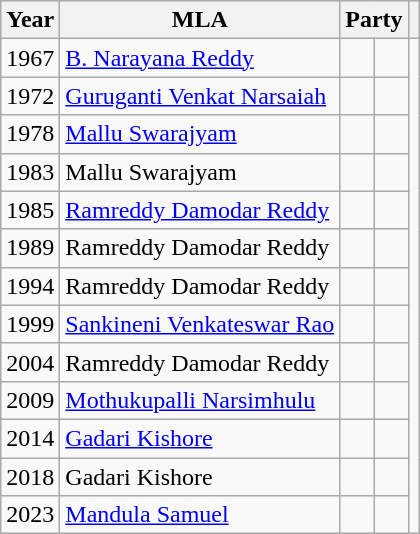<table class="wikitable sortable">
<tr>
<th>Year</th>
<th>MLA</th>
<th colspan="2">Party</th>
<th class="unsortable"></th>
</tr>
<tr>
<td>1967</td>
<td><a href='#'>B. Narayana Reddy</a></td>
<td></td>
<td></td>
</tr>
<tr>
<td>1972</td>
<td><a href='#'>Guruganti Venkat Narsaiah</a></td>
<td></td>
<td></td>
</tr>
<tr>
<td>1978</td>
<td><a href='#'>Mallu Swarajyam</a></td>
<td></td>
<td></td>
</tr>
<tr>
<td>1983</td>
<td>Mallu Swarajyam</td>
<td></td>
<td></td>
</tr>
<tr>
<td>1985</td>
<td><a href='#'>Ramreddy Damodar Reddy</a></td>
<td></td>
<td></td>
</tr>
<tr>
<td>1989</td>
<td>Ramreddy Damodar Reddy</td>
<td></td>
<td></td>
</tr>
<tr>
<td>1994</td>
<td>Ramreddy Damodar Reddy</td>
<td></td>
<td></td>
</tr>
<tr>
<td>1999</td>
<td><a href='#'>Sankineni Venkateswar Rao</a></td>
<td></td>
<td></td>
</tr>
<tr>
<td>2004</td>
<td>Ramreddy Damodar Reddy</td>
<td></td>
<td></td>
</tr>
<tr>
<td>2009</td>
<td><a href='#'>Mothukupalli Narsimhulu</a></td>
<td></td>
<td></td>
</tr>
<tr>
<td>2014</td>
<td><a href='#'>Gadari Kishore</a></td>
<td></td>
<td></td>
</tr>
<tr>
<td>2018</td>
<td>Gadari Kishore</td>
<td></td>
<td></td>
</tr>
<tr>
<td>2023</td>
<td><a href='#'>Mandula Samuel</a></td>
<td></td>
<td></td>
</tr>
</table>
